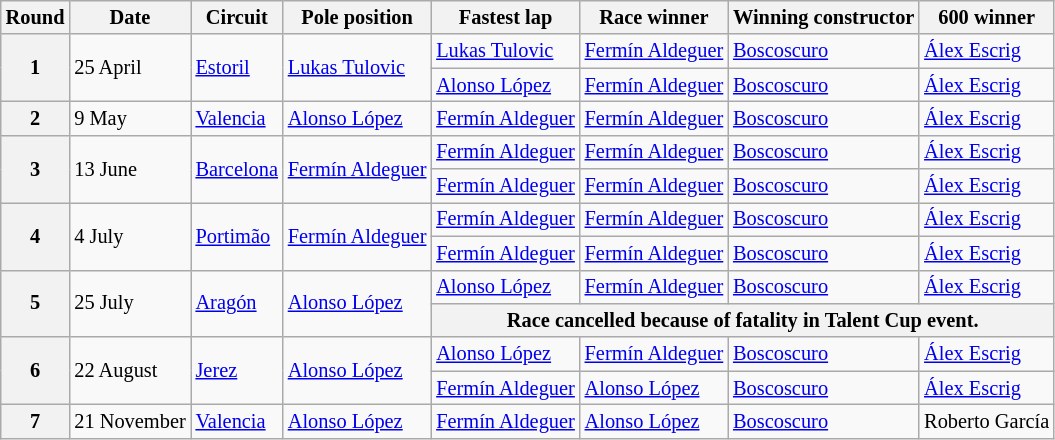<table class="wikitable" style="font-size:85%;">
<tr>
<th>Round</th>
<th>Date</th>
<th>Circuit</th>
<th>Pole position</th>
<th>Fastest lap</th>
<th>Race winner</th>
<th>Winning constructor</th>
<th> 600 winner</th>
</tr>
<tr>
<th rowspan=2>1</th>
<td rowspan=2>25 April</td>
<td rowspan=2> <a href='#'>Estoril</a></td>
<td rowspan=2> <a href='#'>Lukas Tulovic</a></td>
<td> <a href='#'>Lukas Tulovic</a></td>
<td nowrap> <a href='#'>Fermín Aldeguer</a></td>
<td nowrap> <a href='#'>Boscoscuro</a></td>
<td> <a href='#'>Álex Escrig</a></td>
</tr>
<tr>
<td> <a href='#'>Alonso López</a></td>
<td> <a href='#'>Fermín Aldeguer</a></td>
<td> <a href='#'>Boscoscuro</a></td>
<td> <a href='#'>Álex Escrig</a></td>
</tr>
<tr>
<th>2</th>
<td>9 May</td>
<td> <a href='#'>Valencia</a></td>
<td> <a href='#'>Alonso López</a></td>
<td nowrap> <a href='#'>Fermín Aldeguer</a></td>
<td> <a href='#'>Fermín Aldeguer</a></td>
<td> <a href='#'>Boscoscuro</a></td>
<td> <a href='#'>Álex Escrig</a></td>
</tr>
<tr>
<th rowspan=2>3</th>
<td rowspan=2>13 June</td>
<td rowspan=2 nowrap> <a href='#'>Barcelona</a></td>
<td rowspan=2 nowrap> <a href='#'>Fermín Aldeguer</a></td>
<td> <a href='#'>Fermín Aldeguer</a></td>
<td> <a href='#'>Fermín Aldeguer</a></td>
<td> <a href='#'>Boscoscuro</a></td>
<td> <a href='#'>Álex Escrig</a></td>
</tr>
<tr>
<td> <a href='#'>Fermín Aldeguer</a></td>
<td> <a href='#'>Fermín Aldeguer</a></td>
<td> <a href='#'>Boscoscuro</a></td>
<td> <a href='#'>Álex Escrig</a></td>
</tr>
<tr>
<th rowspan=2>4</th>
<td rowspan=2>4 July</td>
<td rowspan=2> <a href='#'>Portimão</a></td>
<td rowspan=2> <a href='#'>Fermín Aldeguer</a></td>
<td> <a href='#'>Fermín Aldeguer</a></td>
<td> <a href='#'>Fermín Aldeguer</a></td>
<td> <a href='#'>Boscoscuro</a></td>
<td> <a href='#'>Álex Escrig</a></td>
</tr>
<tr>
<td> <a href='#'>Fermín Aldeguer</a></td>
<td> <a href='#'>Fermín Aldeguer</a></td>
<td> <a href='#'>Boscoscuro</a></td>
<td> <a href='#'>Álex Escrig</a></td>
</tr>
<tr>
<th rowspan=2>5</th>
<td rowspan=2>25 July</td>
<td rowspan=2> <a href='#'>Aragón</a></td>
<td rowspan=2> <a href='#'>Alonso López</a></td>
<td> <a href='#'>Alonso López</a></td>
<td> <a href='#'>Fermín Aldeguer</a></td>
<td> <a href='#'>Boscoscuro</a></td>
<td> <a href='#'>Álex Escrig</a></td>
</tr>
<tr>
<th colspan=4>Race cancelled because of fatality in Talent Cup event.</th>
</tr>
<tr>
<th rowspan=2>6</th>
<td rowspan=2>22 August</td>
<td rowspan=2> <a href='#'>Jerez</a></td>
<td rowspan=2> <a href='#'>Alonso López</a></td>
<td> <a href='#'>Alonso López</a></td>
<td> <a href='#'>Fermín Aldeguer</a></td>
<td> <a href='#'>Boscoscuro</a></td>
<td> <a href='#'>Álex Escrig</a></td>
</tr>
<tr>
<td> <a href='#'>Fermín Aldeguer</a></td>
<td> <a href='#'>Alonso López</a></td>
<td> <a href='#'>Boscoscuro</a></td>
<td> <a href='#'>Álex Escrig</a></td>
</tr>
<tr>
<th>7</th>
<td nowrap>21 November</td>
<td> <a href='#'>Valencia</a></td>
<td> <a href='#'>Alonso López</a></td>
<td> <a href='#'>Fermín Aldeguer</a></td>
<td> <a href='#'>Alonso López</a></td>
<td> <a href='#'>Boscoscuro</a></td>
<td nowrap> Roberto García</td>
</tr>
</table>
